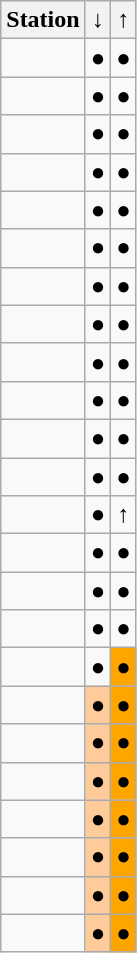<table table class="wikitable">
<tr>
<th>Station</th>
<th>↓</th>
<th>↑</th>
</tr>
<tr>
<td></td>
<td align="center">●</td>
<td align="center">●</td>
</tr>
<tr>
<td></td>
<td align="center">●</td>
<td align="center">●</td>
</tr>
<tr>
<td></td>
<td align="center">●</td>
<td align="center">●</td>
</tr>
<tr>
<td></td>
<td align="center">●</td>
<td align="center">●</td>
</tr>
<tr>
<td></td>
<td align="center">●</td>
<td align="center">●</td>
</tr>
<tr>
<td></td>
<td align="center">●</td>
<td align="center">●</td>
</tr>
<tr>
<td></td>
<td align="center">●</td>
<td align="center">●</td>
</tr>
<tr>
<td></td>
<td align="center">●</td>
<td align="center">●</td>
</tr>
<tr>
<td></td>
<td align="center">●</td>
<td align="center">●</td>
</tr>
<tr>
<td></td>
<td align="center">●</td>
<td align="center">●</td>
</tr>
<tr>
<td></td>
<td align="center">●</td>
<td align="center">●</td>
</tr>
<tr>
<td></td>
<td align="center">●</td>
<td align="center">●</td>
</tr>
<tr>
<td></td>
<td align="center">●</td>
<td align="center">↑</td>
</tr>
<tr>
<td></td>
<td align="center">●</td>
<td align="center">●</td>
</tr>
<tr>
<td></td>
<td align="center">●</td>
<td align="center">●</td>
</tr>
<tr>
<td></td>
<td align="center">●</td>
<td align="center">●</td>
</tr>
<tr>
<td></td>
<td align="center">●</td>
<td align="center" bgcolor="orange">●</td>
</tr>
<tr>
<td></td>
<td align="center" bgcolor="#ffcc99">●</td>
<td align="center" bgcolor="orange">●</td>
</tr>
<tr>
<td></td>
<td align="center" bgcolor="#ffcc99">●</td>
<td align="center" bgcolor="orange">●</td>
</tr>
<tr>
<td></td>
<td align="center" bgcolor="#ffcc99">●</td>
<td align="center" bgcolor="orange">●</td>
</tr>
<tr>
<td></td>
<td align="center" bgcolor="#ffcc99">●</td>
<td align="center" bgcolor="orange">●</td>
</tr>
<tr>
<td></td>
<td align="center" bgcolor="#ffcc99">●</td>
<td align="center" bgcolor="orange">●</td>
</tr>
<tr>
<td></td>
<td align="center" bgcolor="#ffcc99">●</td>
<td align="center" bgcolor="orange">●</td>
</tr>
<tr>
<td></td>
<td align="center" bgcolor="#ffcc99">●</td>
<td align="center" bgcolor="orange">●</td>
</tr>
</table>
